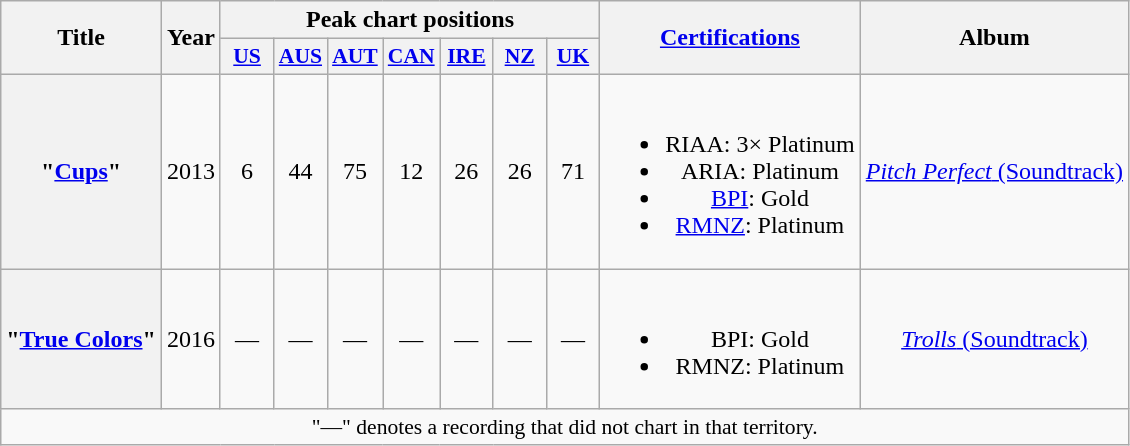<table class="wikitable plainrowheaders" style="text-align:center;">
<tr>
<th scope="col" rowspan="2">Title</th>
<th scope="col" rowspan="2">Year</th>
<th scope="col" colspan="7">Peak chart positions</th>
<th scope="col" rowspan="2"><a href='#'>Certifications</a></th>
<th scope="col" rowspan="2">Album</th>
</tr>
<tr>
<th scope="col" style="width:2em;font-size:90%;"><a href='#'>US</a></th>
<th scope="col" style="width:2em;font-size:90%;"><a href='#'>AUS</a></th>
<th scope="col" style="width:2em;font-size:90%;"><a href='#'>AUT</a></th>
<th scope="col" style="width:2em;font-size:90%;"><a href='#'>CAN</a></th>
<th scope="col" style="width:2em;font-size:90%;"><a href='#'>IRE</a></th>
<th scope="col" style="width:2em;font-size:90%;"><a href='#'>NZ</a></th>
<th scope="col" style="width:2em;font-size:90%;"><a href='#'>UK</a></th>
</tr>
<tr>
<th scope="row">"<a href='#'>Cups</a>"</th>
<td>2013</td>
<td>6</td>
<td>44</td>
<td>75</td>
<td>12</td>
<td>26</td>
<td>26</td>
<td>71</td>
<td><br><ul><li>RIAA: 3× Platinum</li><li>ARIA: Platinum</li><li><a href='#'>BPI</a>: Gold</li><li><a href='#'>RMNZ</a>: Platinum</li></ul></td>
<td align="left"><a href='#'><em>Pitch Perfect</em> (Soundtrack)</a></td>
</tr>
<tr>
<th scope="row">"<a href='#'>True Colors</a>"<br></th>
<td>2016</td>
<td>—</td>
<td>—</td>
<td>—</td>
<td>—</td>
<td>—</td>
<td>—</td>
<td>—</td>
<td><br><ul><li>BPI: Gold</li><li>RMNZ: Platinum</li></ul></td>
<td><a href='#'><em>Trolls</em> (Soundtrack)</a></td>
</tr>
<tr>
<td colspan="15" style="font-size:90%">"—" denotes a recording that did not chart in that territory.</td>
</tr>
</table>
